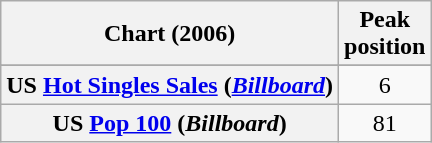<table class="wikitable sortable plainrowheaders" style="text-align:center">
<tr>
<th>Chart (2006)</th>
<th>Peak<br>position</th>
</tr>
<tr>
</tr>
<tr>
</tr>
<tr>
<th scope="row">US <a href='#'>Hot Singles Sales</a> (<em><a href='#'>Billboard</a></em>)</th>
<td>6</td>
</tr>
<tr>
<th scope="row">US <a href='#'>Pop 100</a> (<em>Billboard</em>)</th>
<td>81</td>
</tr>
</table>
